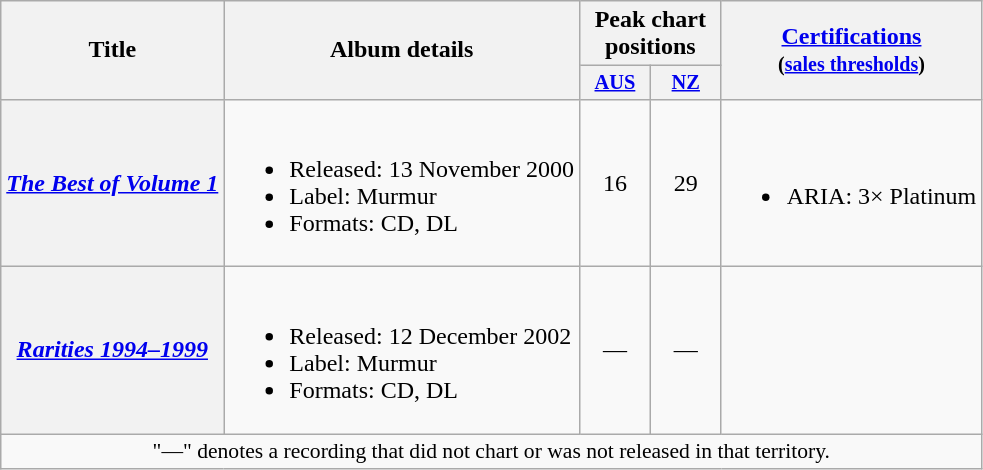<table class="wikitable plainrowheaders">
<tr>
<th scope="col" rowspan="2">Title</th>
<th scope="col" rowspan="2">Album details</th>
<th scope="col" colspan="2">Peak chart positions</th>
<th scope="col" rowspan="2"><a href='#'>Certifications</a><br><small>(<a href='#'>sales thresholds</a>)</small></th>
</tr>
<tr>
<th scope="col" style="width:3em;font-size:85%;"><a href='#'>AUS</a><br></th>
<th scope="col" style="width:3em;font-size:85%;"><a href='#'>NZ</a><br></th>
</tr>
<tr>
<th scope="row"><em><a href='#'>The Best of Volume 1</a></em></th>
<td><br><ul><li>Released: 13 November 2000</li><li>Label: Murmur</li><li>Formats: CD, DL</li></ul></td>
<td style="text-align:center;">16</td>
<td style="text-align:center;">29</td>
<td><br><ul><li>ARIA: 3× Platinum</li></ul></td>
</tr>
<tr>
<th scope="row"><em><a href='#'>Rarities 1994–1999</a></em></th>
<td><br><ul><li>Released: 12 December 2002</li><li>Label: Murmur</li><li>Formats: CD, DL</li></ul></td>
<td style="text-align:center;">—</td>
<td style="text-align:center;">—</td>
<td></td>
</tr>
<tr>
<td colspan="7" style="font-size:90%; text-align:center;">"—" denotes a recording that did not chart or was not released in that territory.</td>
</tr>
</table>
